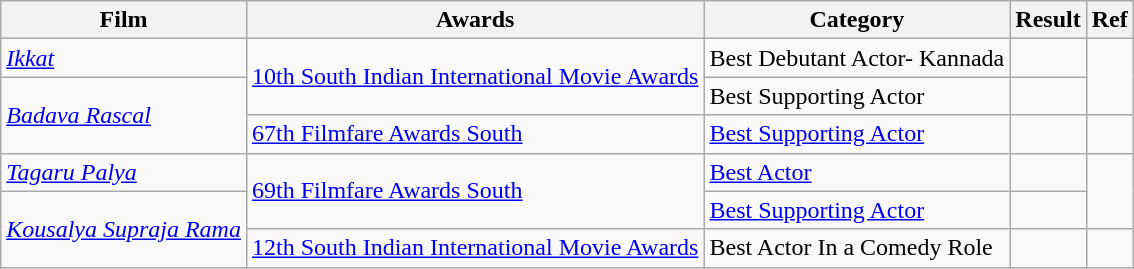<table class="wikitable">
<tr>
<th>Film</th>
<th>Awards</th>
<th>Category</th>
<th>Result</th>
<th>Ref</th>
</tr>
<tr>
<td><em><a href='#'>Ikkat</a></em></td>
<td rowspan=2><a href='#'>10th South Indian International Movie Awards</a></td>
<td>Best Debutant Actor- Kannada</td>
<td></td>
<td rowspan=2></td>
</tr>
<tr>
<td rowspan=2><em><a href='#'>Badava Rascal</a></em></td>
<td>Best Supporting Actor</td>
<td></td>
</tr>
<tr>
<td><a href='#'>67th Filmfare Awards South</a></td>
<td><a href='#'>Best Supporting Actor</a></td>
<td></td>
<td></td>
</tr>
<tr>
<td><em><a href='#'>Tagaru Palya</a></em></td>
<td rowspan="2"><a href='#'>69th  Filmfare Awards South</a></td>
<td><a href='#'>Best Actor</a></td>
<td></td>
<td rowspan="2"></td>
</tr>
<tr>
<td rowspan="2"><em><a href='#'>Kousalya Supraja Rama</a></em></td>
<td><a href='#'>Best Supporting Actor</a></td>
<td></td>
</tr>
<tr>
<td><a href='#'>12th South Indian International Movie Awards</a></td>
<td>Best Actor In a Comedy Role</td>
<td></td>
<td></td>
</tr>
</table>
